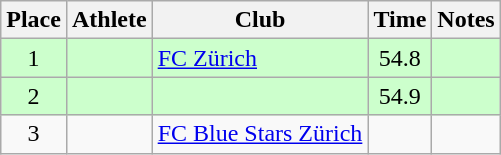<table class="wikitable sortable">
<tr>
<th>Place</th>
<th>Athlete</th>
<th>Club</th>
<th>Time</th>
<th>Notes</th>
</tr>
<tr style="background:#cfc;">
<td align=center>1</td>
<td></td>
<td><a href='#'>FC Zürich</a></td>
<td align=center>54.8</td>
<td align=center></td>
</tr>
<tr style="background:#cfc;">
<td align=center>2</td>
<td></td>
<td></td>
<td align=center>54.9</td>
<td align=center></td>
</tr>
<tr>
<td align=center>3</td>
<td></td>
<td><a href='#'>FC Blue Stars Zürich</a></td>
<td></td>
<td></td>
</tr>
</table>
